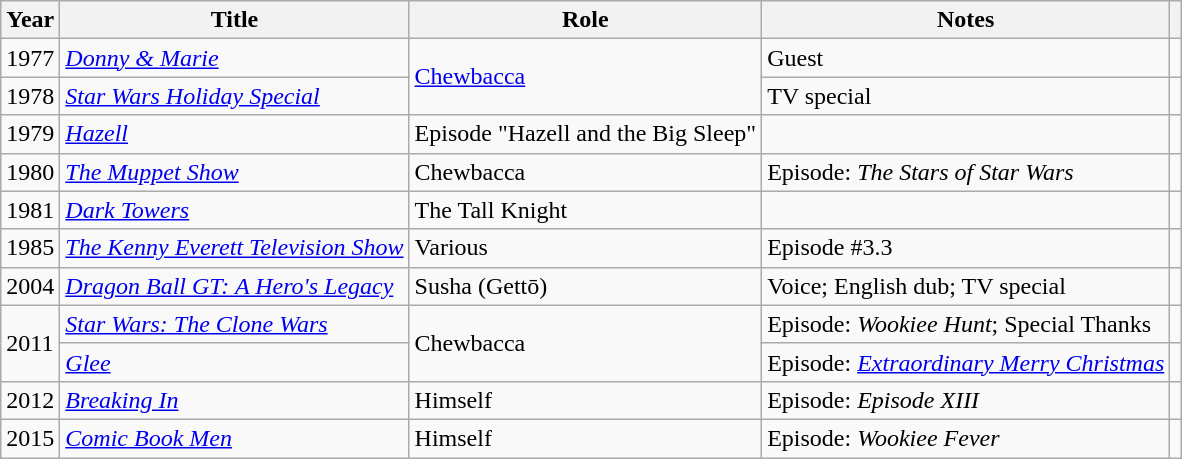<table class="wikitable sortable">
<tr>
<th>Year</th>
<th>Title</th>
<th>Role</th>
<th>Notes</th>
<th></th>
</tr>
<tr>
<td>1977</td>
<td><em><a href='#'>Donny & Marie</a></em></td>
<td rowspan="2"><a href='#'>Chewbacca</a></td>
<td>Guest</td>
<td></td>
</tr>
<tr>
<td>1978</td>
<td><em><a href='#'>Star Wars Holiday Special</a></em></td>
<td>TV special</td>
<td></td>
</tr>
<tr>
<td>1979</td>
<td><em><a href='#'>Hazell</a></em></td>
<td>Episode "Hazell and the Big Sleep"</td>
<td></td>
<td></td>
</tr>
<tr>
<td>1980</td>
<td><em><a href='#'>The Muppet Show</a></em></td>
<td>Chewbacca</td>
<td>Episode: <em>The Stars of Star Wars</em></td>
<td></td>
</tr>
<tr>
<td>1981</td>
<td><em><a href='#'>Dark Towers</a></em></td>
<td>The Tall Knight</td>
<td></td>
<td></td>
</tr>
<tr>
<td>1985</td>
<td><em><a href='#'>The Kenny Everett Television Show</a></em></td>
<td>Various</td>
<td>Episode #3.3</td>
<td></td>
</tr>
<tr>
<td>2004</td>
<td><em><a href='#'>Dragon Ball GT: A Hero's Legacy</a></em></td>
<td>Susha (Gettō)</td>
<td>Voice; English dub; TV special</td>
<td></td>
</tr>
<tr>
<td rowspan="2">2011</td>
<td><em><a href='#'>Star Wars: The Clone Wars</a></em></td>
<td rowspan="2">Chewbacca</td>
<td>Episode: <em>Wookiee Hunt</em>; Special Thanks</td>
<td></td>
</tr>
<tr>
<td><em><a href='#'>Glee</a></em></td>
<td>Episode: <em><a href='#'>Extraordinary Merry Christmas</a></em></td>
<td></td>
</tr>
<tr>
<td>2012</td>
<td><em><a href='#'>Breaking In</a></em></td>
<td>Himself</td>
<td>Episode: <em>Episode XIII</em></td>
<td></td>
</tr>
<tr>
<td>2015</td>
<td><em><a href='#'>Comic Book Men</a></em></td>
<td>Himself</td>
<td>Episode: <em>Wookiee Fever</em></td>
<td></td>
</tr>
</table>
